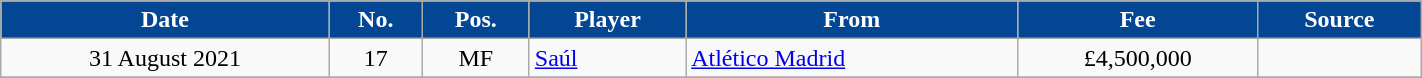<table class="wikitable sortable" style="text-align:center;width:75%;">
<tr>
<th scope="col" style="background-color:#034694;color:#FFFFFF">Date</th>
<th scope="col" style="background-color:#034694;color:#FFFFFF">No.</th>
<th scope="col" style="background-color:#034694;color:#FFFFFF">Pos.</th>
<th scope="col" style="background-color:#034694;color:#FFFFFF">Player</th>
<th scope="col" style="background-color:#034694;color:#FFFFFF">From</th>
<th scope="col" style="background-color:#034694;color:#FFFFFF" data-sort-type="currency">Fee</th>
<th scope="col" class="unsortable" style="background-color:#034694;color:#FFFFFF">Source</th>
</tr>
<tr>
<td>31 August 2021</td>
<td>17</td>
<td>MF</td>
<td align=left> <a href='#'>Saúl</a></td>
<td align=left> <a href='#'>Atlético Madrid</a></td>
<td>£4,500,000</td>
<td></td>
</tr>
<tr>
</tr>
</table>
